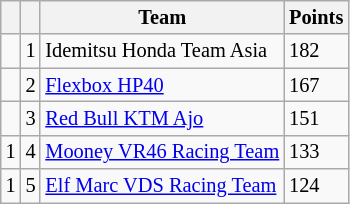<table class="wikitable" style="font-size: 85%;">
<tr>
<th></th>
<th></th>
<th>Team</th>
<th>Points</th>
</tr>
<tr>
<td></td>
<td align=center>1</td>
<td> Idemitsu Honda Team Asia</td>
<td align=left>182</td>
</tr>
<tr>
<td></td>
<td align=center>2</td>
<td> <a href='#'>Flexbox HP40</a></td>
<td align=left>167</td>
</tr>
<tr>
<td></td>
<td align=center>3</td>
<td> <a href='#'>Red Bull KTM Ajo</a></td>
<td align=left>151</td>
</tr>
<tr>
<td> 1</td>
<td align=center>4</td>
<td> <a href='#'>Mooney VR46 Racing Team</a></td>
<td align=left>133</td>
</tr>
<tr>
<td> 1</td>
<td align=center>5</td>
<td> <a href='#'>Elf Marc VDS Racing Team</a></td>
<td align=left>124</td>
</tr>
</table>
